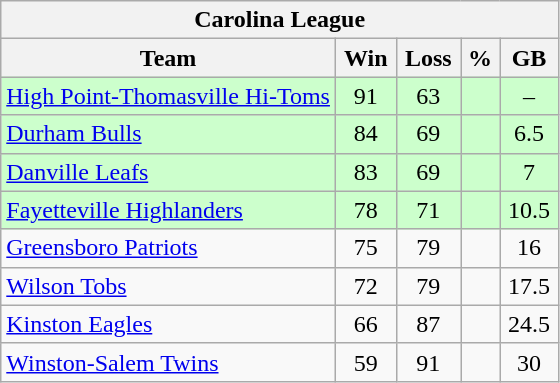<table class="wikitable">
<tr>
<th colspan="5">Carolina League</th>
</tr>
<tr>
<th width="60%">Team</th>
<th>Win</th>
<th>Loss</th>
<th>%</th>
<th>GB</th>
</tr>
<tr align=center bgcolor=ccffcc>
<td align=left><a href='#'>High Point-Thomasville Hi-Toms</a></td>
<td>91</td>
<td>63</td>
<td></td>
<td>–</td>
</tr>
<tr align=center bgcolor=ccffcc>
<td align=left><a href='#'>Durham Bulls</a></td>
<td>84</td>
<td>69</td>
<td></td>
<td>6.5</td>
</tr>
<tr align=center bgcolor=ccffcc>
<td align=left><a href='#'>Danville Leafs</a></td>
<td>83</td>
<td>69</td>
<td></td>
<td>7</td>
</tr>
<tr align=center bgcolor=ccffcc>
<td align=left><a href='#'>Fayetteville Highlanders</a></td>
<td>78</td>
<td>71</td>
<td></td>
<td>10.5</td>
</tr>
<tr align=center>
<td align=left><a href='#'>Greensboro Patriots</a></td>
<td>75</td>
<td>79</td>
<td></td>
<td>16</td>
</tr>
<tr align=center>
<td align=left><a href='#'>Wilson Tobs</a></td>
<td>72</td>
<td>79</td>
<td></td>
<td>17.5</td>
</tr>
<tr align=center>
<td align=left><a href='#'>Kinston Eagles</a></td>
<td>66</td>
<td>87</td>
<td></td>
<td>24.5</td>
</tr>
<tr align=center>
<td align=left><a href='#'>Winston-Salem Twins</a></td>
<td>59</td>
<td>91</td>
<td></td>
<td>30</td>
</tr>
</table>
